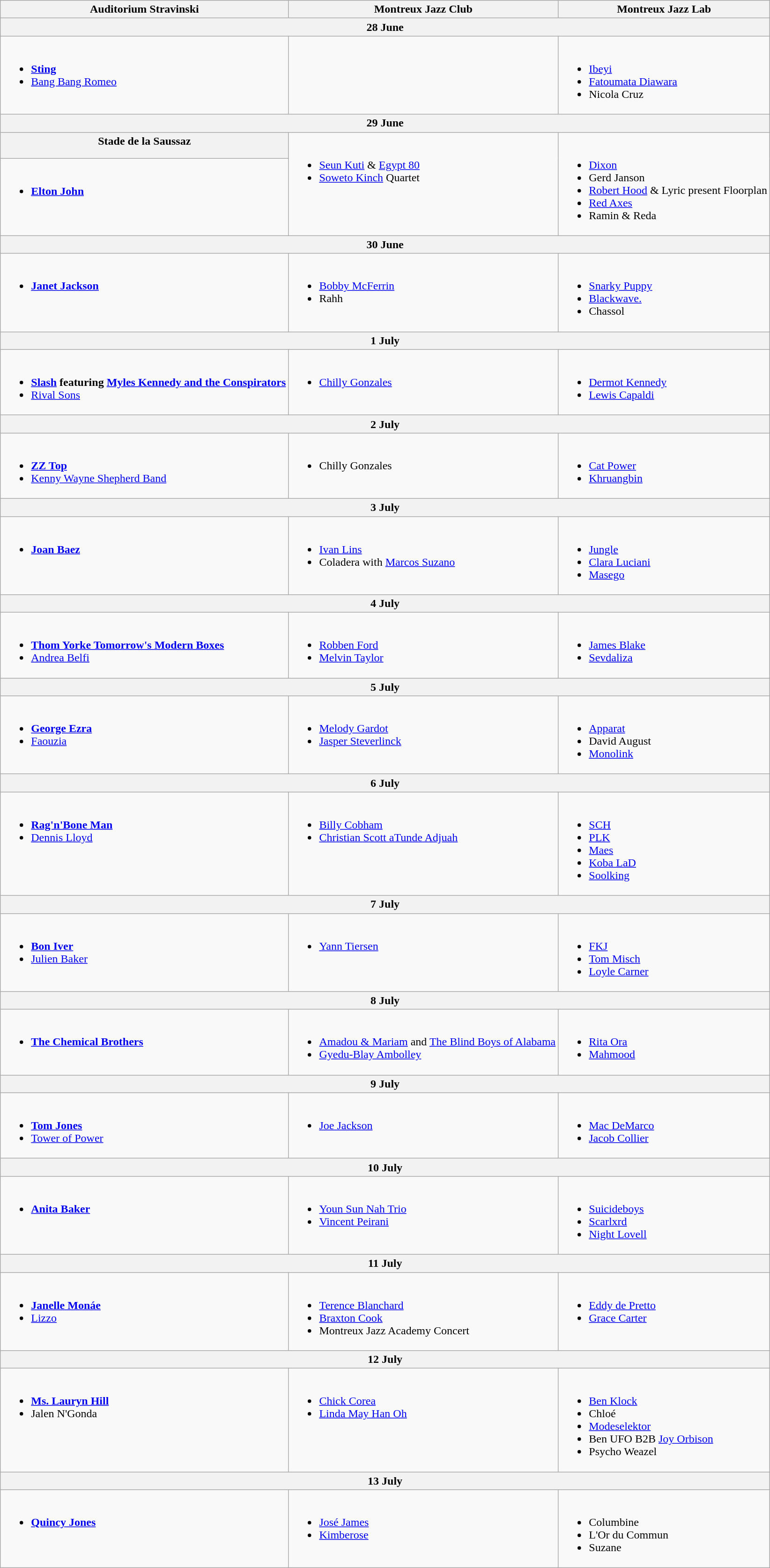<table class="wikitable">
<tr>
<th>Auditorium Stravinski</th>
<th>Montreux Jazz Club</th>
<th>Montreux Jazz Lab</th>
</tr>
<tr>
<th colspan="3">28 June</th>
</tr>
<tr valign="top">
<td><br><ul><li><strong><a href='#'>Sting</a></strong></li><li><a href='#'>Bang Bang Romeo</a></li></ul></td>
<td></td>
<td><br><ul><li><a href='#'>Ibeyi</a></li><li><a href='#'>Fatoumata Diawara</a></li><li>Nicola Cruz</li></ul></td>
</tr>
<tr>
<th colspan="3">29 June</th>
</tr>
<tr valign="top">
<th>Stade de la Saussaz</th>
<td rowspan="2"><br><ul><li><a href='#'>Seun Kuti</a> & <a href='#'>Egypt 80</a></li><li><a href='#'>Soweto Kinch</a> Quartet</li></ul></td>
<td rowspan="2"><br><ul><li><a href='#'>Dixon</a></li><li>Gerd Janson</li><li><a href='#'>Robert Hood</a> & Lyric present Floorplan</li><li><a href='#'>Red Axes</a></li><li>Ramin & Reda</li></ul></td>
</tr>
<tr valign="top">
<td><br><ul><li><strong><a href='#'>Elton John</a></strong></li></ul></td>
</tr>
<tr>
<th colspan="3">30 June</th>
</tr>
<tr valign="top">
<td><br><ul><li><strong><a href='#'>Janet Jackson</a></strong></li></ul></td>
<td><br><ul><li><a href='#'>Bobby McFerrin</a></li><li>Rahh</li></ul></td>
<td><br><ul><li><a href='#'>Snarky Puppy</a></li><li><a href='#'>Blackwave.</a></li><li>Chassol</li></ul></td>
</tr>
<tr>
<th colspan="3">1 July</th>
</tr>
<tr valign="top">
<td><br><ul><li><strong><a href='#'>Slash</a> featuring <a href='#'>Myles Kennedy and the Conspirators</a></strong></li><li><a href='#'>Rival Sons</a></li></ul></td>
<td><br><ul><li><a href='#'>Chilly Gonzales</a></li></ul></td>
<td><br><ul><li><a href='#'>Dermot Kennedy</a></li><li><a href='#'>Lewis Capaldi</a></li></ul></td>
</tr>
<tr>
<th colspan="3">2 July</th>
</tr>
<tr valign="top">
<td><br><ul><li><strong><a href='#'>ZZ Top</a></strong></li><li><a href='#'>Kenny Wayne Shepherd Band</a></li></ul></td>
<td><br><ul><li>Chilly Gonzales</li></ul></td>
<td><br><ul><li><a href='#'>Cat Power</a></li><li><a href='#'>Khruangbin</a></li></ul></td>
</tr>
<tr>
<th colspan="3">3 July</th>
</tr>
<tr valign="top">
<td><br><ul><li><strong><a href='#'>Joan Baez</a></strong></li></ul></td>
<td><br><ul><li><a href='#'>Ivan Lins</a></li><li>Coladera with <a href='#'>Marcos Suzano</a></li></ul></td>
<td><br><ul><li><a href='#'>Jungle</a></li><li><a href='#'>Clara Luciani</a></li><li><a href='#'>Masego</a></li></ul></td>
</tr>
<tr>
<th colspan="3">4 July</th>
</tr>
<tr valign="top">
<td><br><ul><li><strong><a href='#'>Thom Yorke Tomorrow's Modern Boxes</a></strong></li><li><a href='#'>Andrea Belfi</a></li></ul></td>
<td><br><ul><li><a href='#'>Robben Ford</a></li><li><a href='#'>Melvin Taylor</a></li></ul></td>
<td><br><ul><li><a href='#'>James Blake</a></li><li><a href='#'>Sevdaliza</a></li></ul></td>
</tr>
<tr>
<th colspan="3">5 July</th>
</tr>
<tr valign="top">
<td><br><ul><li><strong><a href='#'>George Ezra</a></strong></li><li><a href='#'>Faouzia</a></li></ul></td>
<td><br><ul><li><a href='#'>Melody Gardot</a></li><li><a href='#'>Jasper Steverlinck</a></li></ul></td>
<td><br><ul><li><a href='#'>Apparat</a></li><li>David August</li><li><a href='#'>Monolink</a></li></ul></td>
</tr>
<tr>
<th colspan="3">6 July</th>
</tr>
<tr valign="top">
<td><br><ul><li><strong><a href='#'>Rag'n'Bone Man</a></strong></li><li><a href='#'>Dennis Lloyd</a></li></ul></td>
<td><br><ul><li><a href='#'>Billy Cobham</a></li><li><a href='#'>Christian Scott aTunde Adjuah</a></li></ul></td>
<td><br><ul><li><a href='#'>SCH</a></li><li><a href='#'>PLK</a></li><li><a href='#'>Maes</a></li><li><a href='#'>Koba LaD</a></li><li><a href='#'>Soolking</a></li></ul></td>
</tr>
<tr>
<th colspan="3">7 July</th>
</tr>
<tr valign="top">
<td><br><ul><li><strong><a href='#'>Bon Iver</a></strong></li><li><a href='#'>Julien Baker</a></li></ul></td>
<td><br><ul><li><a href='#'>Yann Tiersen</a></li></ul></td>
<td><br><ul><li><a href='#'>FKJ</a></li><li><a href='#'>Tom Misch</a></li><li><a href='#'>Loyle Carner</a></li></ul></td>
</tr>
<tr>
<th colspan="3">8 July</th>
</tr>
<tr valign="top">
<td><br><ul><li><strong><a href='#'>The Chemical Brothers</a></strong></li></ul></td>
<td><br><ul><li><a href='#'>Amadou & Mariam</a> and <a href='#'>The Blind Boys of Alabama</a></li><li><a href='#'>Gyedu-Blay Ambolley</a></li></ul></td>
<td><br><ul><li><a href='#'>Rita Ora</a></li><li><a href='#'>Mahmood</a></li></ul></td>
</tr>
<tr>
<th colspan="3">9 July</th>
</tr>
<tr valign="top">
<td><br><ul><li><strong><a href='#'>Tom Jones</a></strong></li><li><a href='#'>Tower of Power</a></li></ul></td>
<td><br><ul><li><a href='#'>Joe Jackson</a></li></ul></td>
<td><br><ul><li><a href='#'>Mac DeMarco</a></li><li><a href='#'>Jacob Collier</a></li></ul></td>
</tr>
<tr>
<th colspan="3">10 July</th>
</tr>
<tr valign="top">
<td><br><ul><li><strong><a href='#'>Anita Baker</a></strong></li></ul></td>
<td><br><ul><li><a href='#'>Youn Sun Nah Trio</a></li><li><a href='#'>Vincent Peirani</a></li></ul></td>
<td><br><ul><li><a href='#'>Suicideboys</a></li><li><a href='#'>Scarlxrd</a></li><li><a href='#'>Night Lovell</a></li></ul></td>
</tr>
<tr>
<th colspan="3">11 July</th>
</tr>
<tr valign="top">
<td><br><ul><li><strong><a href='#'>Janelle Monáe</a></strong></li><li><a href='#'>Lizzo</a></li></ul></td>
<td><br><ul><li><a href='#'>Terence Blanchard</a></li><li><a href='#'>Braxton Cook</a></li><li>Montreux Jazz Academy Concert</li></ul></td>
<td><br><ul><li><a href='#'>Eddy de Pretto</a></li><li><a href='#'>Grace Carter</a></li></ul></td>
</tr>
<tr>
<th colspan="3">12 July</th>
</tr>
<tr valign="top">
<td><br><ul><li><strong><a href='#'>Ms. Lauryn Hill</a></strong></li><li>Jalen N'Gonda</li></ul></td>
<td><br><ul><li><a href='#'>Chick Corea</a></li><li><a href='#'>Linda May Han Oh</a></li></ul></td>
<td><br><ul><li><a href='#'>Ben Klock</a></li><li>Chloé</li><li><a href='#'>Modeselektor</a></li><li>Ben UFO B2B <a href='#'>Joy Orbison</a></li><li>Psycho Weazel</li></ul></td>
</tr>
<tr>
<th colspan="3">13 July</th>
</tr>
<tr valign="top">
<td><br><ul><li><strong><a href='#'>Quincy Jones</a></strong></li></ul></td>
<td><br><ul><li><a href='#'>José James</a></li><li><a href='#'>Kimberose</a></li></ul></td>
<td><br><ul><li>Columbine</li><li>L'Or du Commun</li><li>Suzane</li></ul></td>
</tr>
</table>
